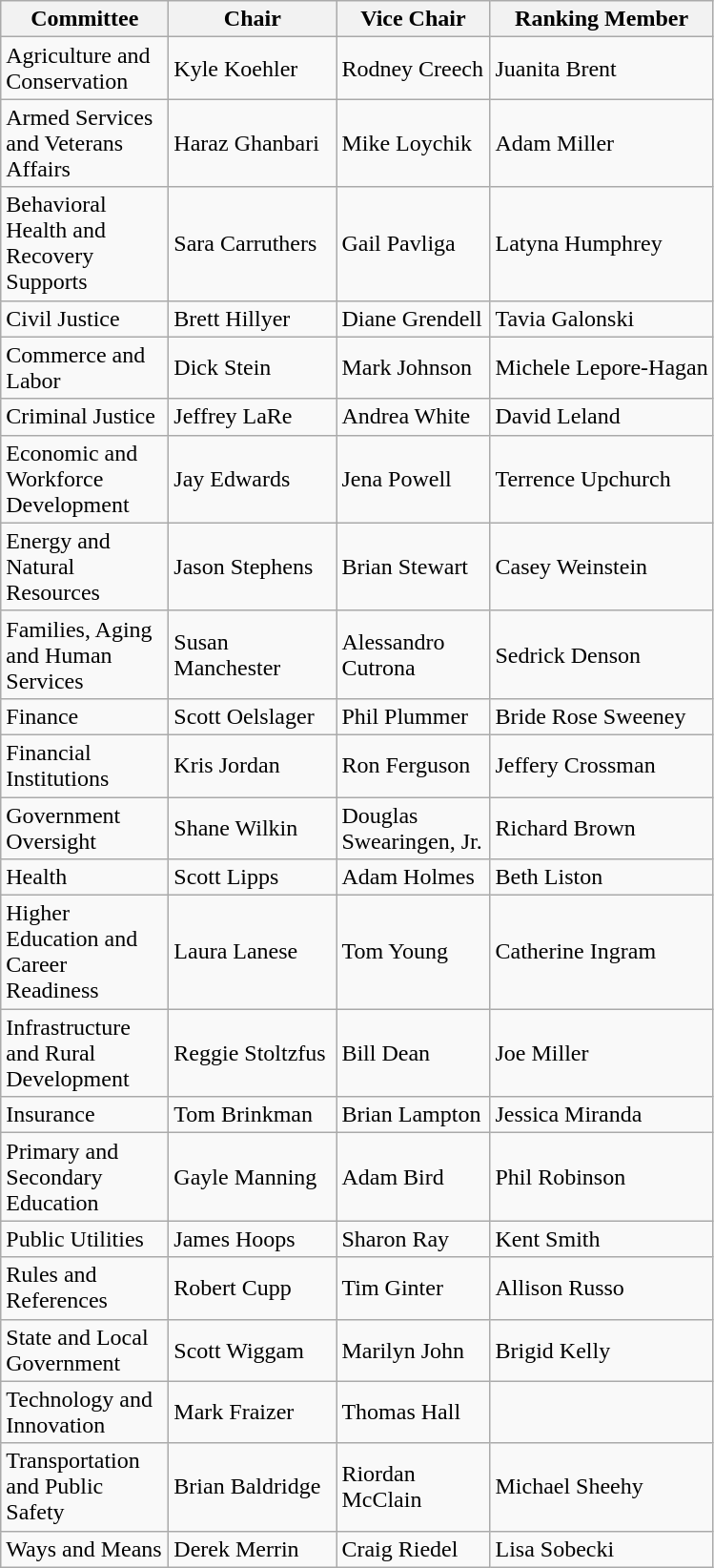<table class="wikitable sortable">
<tr>
<th colspan="1" style="width:110px;">Committee</th>
<th width=110>Chair</th>
<th width=100>Vice Chair</th>
<th>Ranking Member</th>
</tr>
<tr>
<td>Agriculture and Conservation</td>
<td>Kyle Koehler</td>
<td>Rodney Creech</td>
<td>Juanita Brent</td>
</tr>
<tr>
<td>Armed Services and Veterans Affairs</td>
<td>Haraz Ghanbari</td>
<td>Mike Loychik</td>
<td>Adam Miller</td>
</tr>
<tr>
<td>Behavioral Health and Recovery Supports</td>
<td>Sara Carruthers</td>
<td>Gail Pavliga</td>
<td>Latyna Humphrey</td>
</tr>
<tr>
<td>Civil Justice</td>
<td>Brett Hillyer</td>
<td>Diane Grendell</td>
<td>Tavia Galonski</td>
</tr>
<tr>
<td>Commerce and Labor</td>
<td>Dick Stein</td>
<td>Mark Johnson</td>
<td>Michele Lepore-Hagan</td>
</tr>
<tr>
<td>Criminal Justice</td>
<td>Jeffrey LaRe</td>
<td>Andrea White</td>
<td>David Leland</td>
</tr>
<tr>
<td>Economic and Workforce Development</td>
<td>Jay Edwards</td>
<td>Jena Powell</td>
<td>Terrence Upchurch</td>
</tr>
<tr>
<td>Energy and Natural Resources</td>
<td>Jason Stephens</td>
<td>Brian Stewart</td>
<td>Casey Weinstein</td>
</tr>
<tr>
<td>Families, Aging and Human Services</td>
<td>Susan Manchester</td>
<td>Alessandro Cutrona</td>
<td>Sedrick Denson</td>
</tr>
<tr>
<td>Finance</td>
<td>Scott Oelslager</td>
<td>Phil Plummer</td>
<td>Bride Rose Sweeney</td>
</tr>
<tr>
<td>Financial Institutions</td>
<td>Kris Jordan</td>
<td>Ron Ferguson</td>
<td>Jeffery Crossman</td>
</tr>
<tr>
<td>Government Oversight</td>
<td>Shane Wilkin</td>
<td>Douglas Swearingen, Jr.</td>
<td>Richard Brown</td>
</tr>
<tr>
<td>Health</td>
<td>Scott Lipps</td>
<td>Adam Holmes</td>
<td>Beth Liston</td>
</tr>
<tr>
<td>Higher Education and Career Readiness</td>
<td>Laura Lanese</td>
<td>Tom Young</td>
<td>Catherine Ingram</td>
</tr>
<tr>
<td>Infrastructure and Rural Development</td>
<td>Reggie Stoltzfus</td>
<td>Bill Dean</td>
<td>Joe Miller</td>
</tr>
<tr>
<td>Insurance</td>
<td>Tom Brinkman</td>
<td>Brian Lampton</td>
<td>Jessica Miranda</td>
</tr>
<tr>
<td>Primary and Secondary Education</td>
<td>Gayle Manning</td>
<td>Adam Bird</td>
<td>Phil Robinson</td>
</tr>
<tr>
<td>Public Utilities</td>
<td>James Hoops</td>
<td>Sharon Ray</td>
<td>Kent Smith</td>
</tr>
<tr>
<td>Rules and References</td>
<td>Robert Cupp</td>
<td>Tim Ginter</td>
<td>Allison Russo</td>
</tr>
<tr>
<td>State and Local Government</td>
<td>Scott Wiggam</td>
<td>Marilyn John</td>
<td>Brigid Kelly</td>
</tr>
<tr>
<td>Technology and Innovation</td>
<td>Mark Fraizer</td>
<td>Thomas Hall</td>
<td></td>
</tr>
<tr>
<td>Transportation and Public Safety</td>
<td>Brian Baldridge</td>
<td>Riordan McClain</td>
<td>Michael Sheehy</td>
</tr>
<tr>
<td>Ways and Means</td>
<td>Derek Merrin</td>
<td>Craig Riedel</td>
<td>Lisa Sobecki</td>
</tr>
</table>
